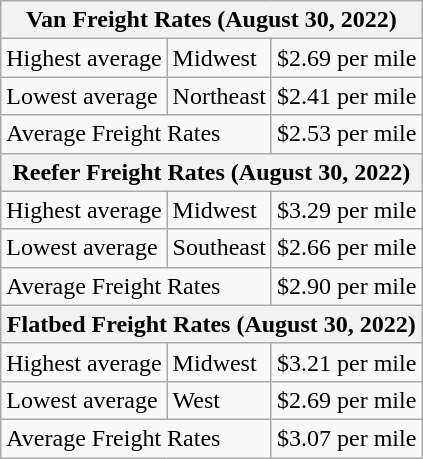<table class="wikitable">
<tr>
<th colspan="3">Van Freight Rates (August 30, 2022)</th>
</tr>
<tr>
<td>Highest average</td>
<td>Midwest</td>
<td>$2.69 per mile</td>
</tr>
<tr>
<td>Lowest average</td>
<td>Northeast</td>
<td>$2.41 per mile</td>
</tr>
<tr>
<td colspan="2">Average Freight Rates</td>
<td>$2.53 per mile</td>
</tr>
<tr>
<th colspan="3">Reefer Freight Rates (August 30, 2022)</th>
</tr>
<tr>
<td>Highest average</td>
<td>Midwest</td>
<td>$3.29 per mile</td>
</tr>
<tr>
<td>Lowest average</td>
<td>Southeast</td>
<td>$2.66 per mile</td>
</tr>
<tr>
<td colspan="2">Average Freight Rates</td>
<td>$2.90 per mile</td>
</tr>
<tr>
<th colspan="3">Flatbed Freight Rates (August 30, 2022)</th>
</tr>
<tr>
<td>Highest average</td>
<td>Midwest</td>
<td>$3.21 per mile</td>
</tr>
<tr>
<td>Lowest average</td>
<td>West</td>
<td>$2.69 per mile</td>
</tr>
<tr>
<td colspan="2">Average Freight Rates</td>
<td>$3.07 per mile</td>
</tr>
</table>
